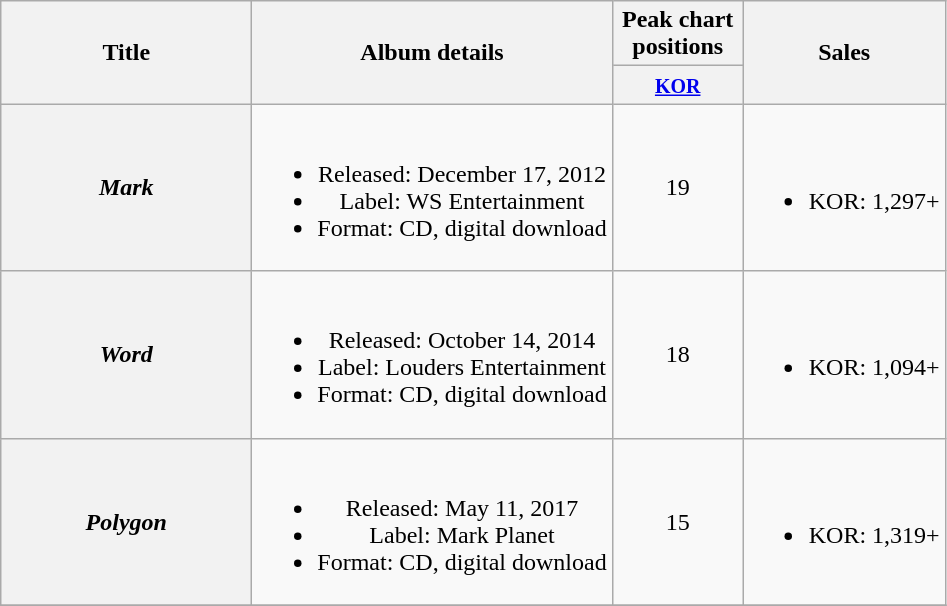<table class="wikitable plainrowheaders" style="text-align:center;">
<tr>
<th scope="col" rowspan="2" style="width:10em;">Title</th>
<th scope="col" rowspan="2">Album details</th>
<th scope="col" colspan="1" style="width:5em;">Peak chart positions</th>
<th scope="col" rowspan="2">Sales</th>
</tr>
<tr>
<th><small><a href='#'>KOR</a></small><br></th>
</tr>
<tr>
<th scope="row"><em>Mark</em></th>
<td><br><ul><li>Released: December 17, 2012</li><li>Label: WS Entertainment</li><li>Format: CD, digital download</li></ul></td>
<td>19</td>
<td><br><ul><li>KOR: 1,297+</li></ul></td>
</tr>
<tr>
<th scope="row"><em>Word</em></th>
<td><br><ul><li>Released: October 14, 2014</li><li>Label: Louders Entertainment</li><li>Format: CD, digital download</li></ul></td>
<td>18</td>
<td><br><ul><li>KOR: 1,094+</li></ul></td>
</tr>
<tr>
<th scope="row"><em>Polygon</em></th>
<td><br><ul><li>Released: May 11, 2017</li><li>Label: Mark Planet</li><li>Format: CD, digital download</li></ul></td>
<td>15</td>
<td><br><ul><li>KOR: 1,319+</li></ul></td>
</tr>
<tr>
</tr>
</table>
